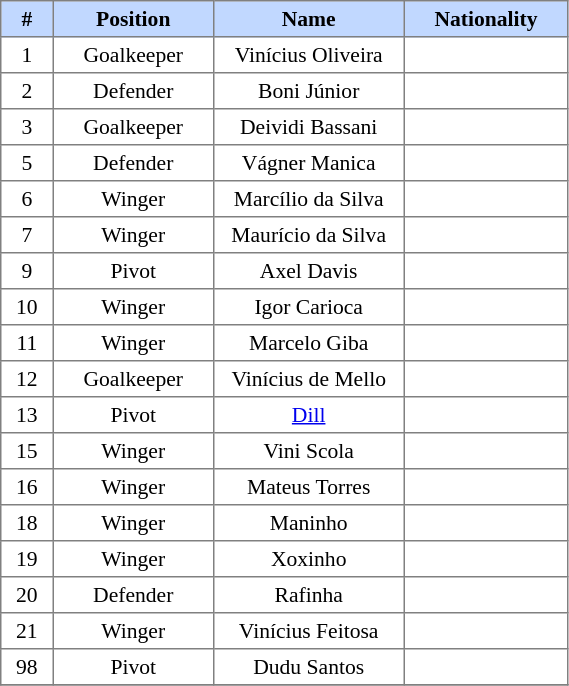<table border=1 style="border-collapse:collapse; font-size:90%;" cellpadding=3 cellspacing=0 width=30%>
<tr bgcolor=#C1D8FF>
<th width=2%>#</th>
<th width=5%>Position</th>
<th width=10%>Name</th>
<th width=5%>Nationality</th>
</tr>
<tr align=center>
<td>1</td>
<td>Goalkeeper</td>
<td>Vinícius Oliveira</td>
<td></td>
</tr>
<tr align=center>
<td>2</td>
<td>Defender</td>
<td>Boni Júnior</td>
<td></td>
</tr>
<tr align=center>
<td>3</td>
<td>Goalkeeper</td>
<td>Deividi Bassani</td>
<td></td>
</tr>
<tr align=center>
<td>5</td>
<td>Defender</td>
<td>Vágner Manica</td>
<td></td>
</tr>
<tr align=center>
<td>6</td>
<td>Winger</td>
<td>Marcílio da Silva</td>
<td></td>
</tr>
<tr align=center>
<td>7</td>
<td>Winger</td>
<td>Maurício da Silva</td>
<td></td>
</tr>
<tr align=center>
<td>9</td>
<td>Pivot</td>
<td>Axel Davis</td>
<td></td>
</tr>
<tr align=center>
<td>10</td>
<td>Winger</td>
<td>Igor Carioca</td>
<td></td>
</tr>
<tr align=center>
<td>11</td>
<td>Winger</td>
<td>Marcelo Giba</td>
<td></td>
</tr>
<tr align=center>
<td>12</td>
<td>Goalkeeper</td>
<td>Vinícius de Mello</td>
<td></td>
</tr>
<tr align=center>
<td>13</td>
<td>Pivot</td>
<td><a href='#'>Dill</a></td>
<td></td>
</tr>
<tr align=center>
<td>15</td>
<td>Winger</td>
<td>Vini Scola</td>
<td></td>
</tr>
<tr align=center>
<td>16</td>
<td>Winger</td>
<td>Mateus Torres</td>
<td></td>
</tr>
<tr align=center>
<td>18</td>
<td>Winger</td>
<td>Maninho</td>
<td></td>
</tr>
<tr align=center>
<td>19</td>
<td>Winger</td>
<td>Xoxinho</td>
<td></td>
</tr>
<tr align=center>
<td>20</td>
<td>Defender</td>
<td>Rafinha</td>
<td></td>
</tr>
<tr align=center>
<td>21</td>
<td>Winger</td>
<td>Vinícius Feitosa</td>
<td></td>
</tr>
<tr align=center>
<td>98</td>
<td>Pivot</td>
<td>Dudu Santos</td>
<td></td>
</tr>
<tr align=center>
</tr>
</table>
